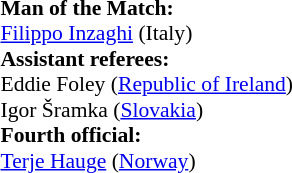<table style="width:100%; font-size:90%;">
<tr>
<td><br><strong>Man of the Match:</strong>
<br><a href='#'>Filippo Inzaghi</a> (Italy)<br><strong>Assistant referees:</strong>
<br>Eddie Foley (<a href='#'>Republic of Ireland</a>)
<br>Igor Šramka (<a href='#'>Slovakia</a>)
<br><strong>Fourth official:</strong>
<br><a href='#'>Terje Hauge</a> (<a href='#'>Norway</a>)</td>
</tr>
</table>
